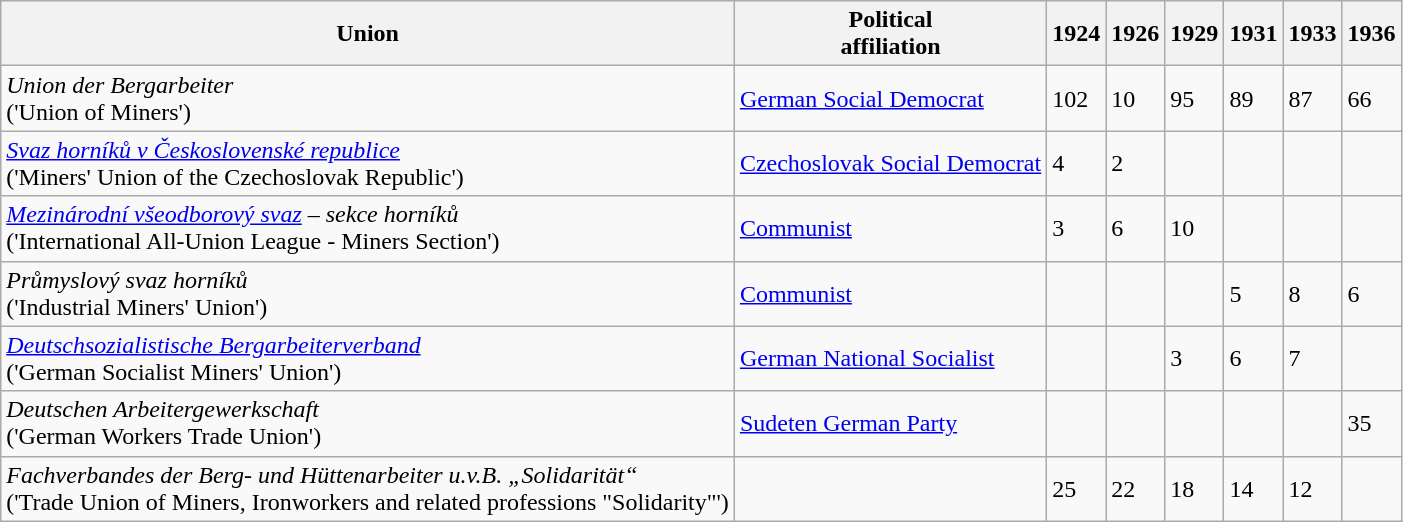<table class="wikitable">
<tr>
<th>Union</th>
<th>Political<br>affiliation</th>
<th>1924</th>
<th>1926</th>
<th>1929</th>
<th>1931</th>
<th>1933</th>
<th>1936</th>
</tr>
<tr>
<td><em>Union der Bergarbeiter</em><br>('Union of Miners')</td>
<td><a href='#'>German Social Democrat</a></td>
<td>102</td>
<td>10</td>
<td>95</td>
<td>89</td>
<td>87</td>
<td>66</td>
</tr>
<tr>
<td><em><a href='#'>Svaz horníků v Československé republice</a></em><br>('Miners' Union of the Czechoslovak Republic')</td>
<td><a href='#'>Czechoslovak Social Democrat</a></td>
<td>4</td>
<td>2</td>
<td></td>
<td></td>
<td></td>
<td></td>
</tr>
<tr>
<td><em><a href='#'>Mezinárodní všeodborový svaz</a> – sekce horníků</em><br>('International All-Union League - Miners Section')</td>
<td><a href='#'>Communist</a></td>
<td>3</td>
<td>6</td>
<td>10</td>
<td></td>
<td></td>
<td></td>
</tr>
<tr>
<td><em>Průmyslový svaz horníků</em><br>('Industrial Miners' Union')</td>
<td><a href='#'>Communist</a></td>
<td></td>
<td></td>
<td></td>
<td>5</td>
<td>8</td>
<td>6</td>
</tr>
<tr>
<td><em><a href='#'>Deutschsozialistische Bergarbeiterverband</a></em><br>('German Socialist Miners' Union')</td>
<td><a href='#'>German National Socialist</a></td>
<td></td>
<td></td>
<td>3</td>
<td>6</td>
<td>7</td>
<td></td>
</tr>
<tr>
<td><em>Deutschen Arbeitergewerkschaft</em><br>('German Workers Trade Union')</td>
<td><a href='#'>Sudeten German Party</a></td>
<td></td>
<td></td>
<td></td>
<td></td>
<td></td>
<td>35</td>
</tr>
<tr>
<td><em>Fachverbandes der Berg- und Hüttenarbeiter u.v.B. „Solidarität“</em><br>('Trade Union of Miners, Ironworkers and related professions "Solidarity"')</td>
<td></td>
<td>25</td>
<td>22</td>
<td>18</td>
<td>14</td>
<td>12</td>
<td></td>
</tr>
</table>
